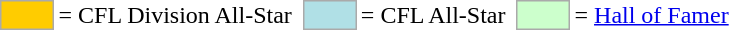<table>
<tr>
<td style="background-color:#FFCC00; border:1px solid #aaaaaa; width:2em;"></td>
<td>= CFL Division All-Star</td>
<td></td>
<td style="background-color:#B0E0E6; border:1px solid #aaaaaa; width:2em;"></td>
<td>= CFL All-Star</td>
<td></td>
<td style="background-color:#CCFFCC; border:1px solid #aaaaaa; width:2em;"></td>
<td>= <a href='#'>Hall of Famer</a></td>
</tr>
</table>
